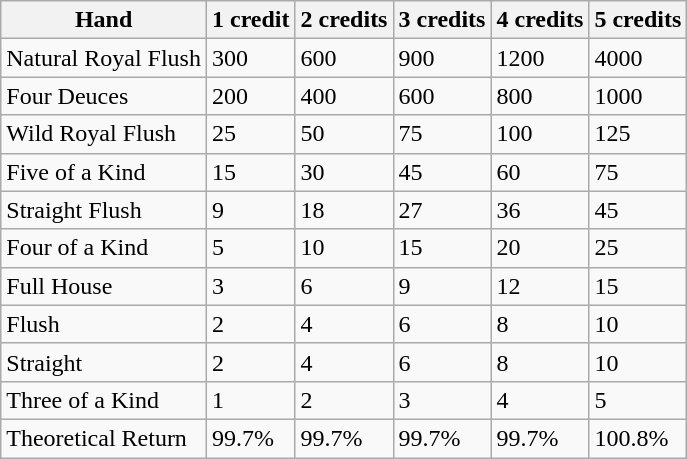<table class="wikitable">
<tr>
<th>Hand</th>
<th>1 credit</th>
<th>2 credits</th>
<th>3 credits</th>
<th>4 credits</th>
<th>5 credits</th>
</tr>
<tr>
<td>Natural Royal Flush</td>
<td>300</td>
<td>600</td>
<td>900</td>
<td>1200</td>
<td>4000</td>
</tr>
<tr>
<td>Four Deuces</td>
<td>200</td>
<td>400</td>
<td>600</td>
<td>800</td>
<td>1000</td>
</tr>
<tr>
<td>Wild Royal Flush</td>
<td>25</td>
<td>50</td>
<td>75</td>
<td>100</td>
<td>125</td>
</tr>
<tr>
<td>Five of a Kind</td>
<td>15</td>
<td>30</td>
<td>45</td>
<td>60</td>
<td>75</td>
</tr>
<tr>
<td>Straight Flush</td>
<td>9</td>
<td>18</td>
<td>27</td>
<td>36</td>
<td>45</td>
</tr>
<tr>
<td>Four of a Kind</td>
<td>5</td>
<td>10</td>
<td>15</td>
<td>20</td>
<td>25</td>
</tr>
<tr>
<td>Full House</td>
<td>3</td>
<td>6</td>
<td>9</td>
<td>12</td>
<td>15</td>
</tr>
<tr>
<td>Flush</td>
<td>2</td>
<td>4</td>
<td>6</td>
<td>8</td>
<td>10</td>
</tr>
<tr>
<td>Straight</td>
<td>2</td>
<td>4</td>
<td>6</td>
<td>8</td>
<td>10</td>
</tr>
<tr>
<td>Three of a Kind</td>
<td>1</td>
<td>2</td>
<td>3</td>
<td>4</td>
<td>5</td>
</tr>
<tr>
<td>Theoretical Return</td>
<td>99.7%</td>
<td>99.7%</td>
<td>99.7%</td>
<td>99.7%</td>
<td>100.8%</td>
</tr>
</table>
